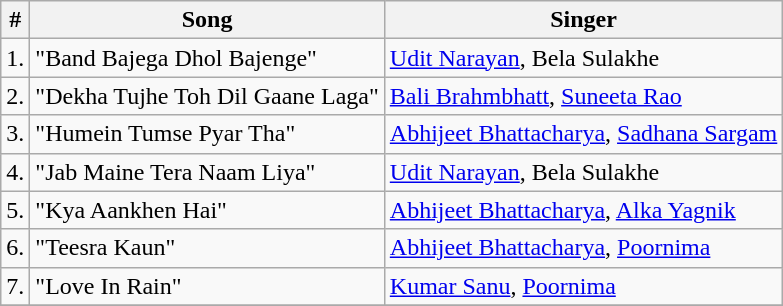<table class="wikitable sortable">
<tr>
<th>#</th>
<th>Song</th>
<th>Singer</th>
</tr>
<tr>
<td>1.</td>
<td>"Band Bajega Dhol Bajenge"</td>
<td><a href='#'>Udit Narayan</a>, Bela Sulakhe</td>
</tr>
<tr>
<td>2.</td>
<td>"Dekha Tujhe Toh Dil Gaane Laga"</td>
<td><a href='#'>Bali Brahmbhatt</a>, <a href='#'>Suneeta Rao</a></td>
</tr>
<tr>
<td>3.</td>
<td>"Humein Tumse Pyar Tha"</td>
<td><a href='#'>Abhijeet Bhattacharya</a>, <a href='#'>Sadhana Sargam</a></td>
</tr>
<tr>
<td>4.</td>
<td>"Jab Maine Tera Naam Liya"</td>
<td><a href='#'>Udit Narayan</a>, Bela Sulakhe</td>
</tr>
<tr>
<td>5.</td>
<td>"Kya Aankhen Hai"</td>
<td><a href='#'>Abhijeet Bhattacharya</a>, <a href='#'>Alka Yagnik</a></td>
</tr>
<tr>
<td>6.</td>
<td>"Teesra Kaun"</td>
<td><a href='#'>Abhijeet Bhattacharya</a>, <a href='#'>Poornima</a></td>
</tr>
<tr>
<td>7.</td>
<td>"Love In Rain"</td>
<td><a href='#'>Kumar Sanu</a>, <a href='#'>Poornima</a></td>
</tr>
<tr>
</tr>
</table>
